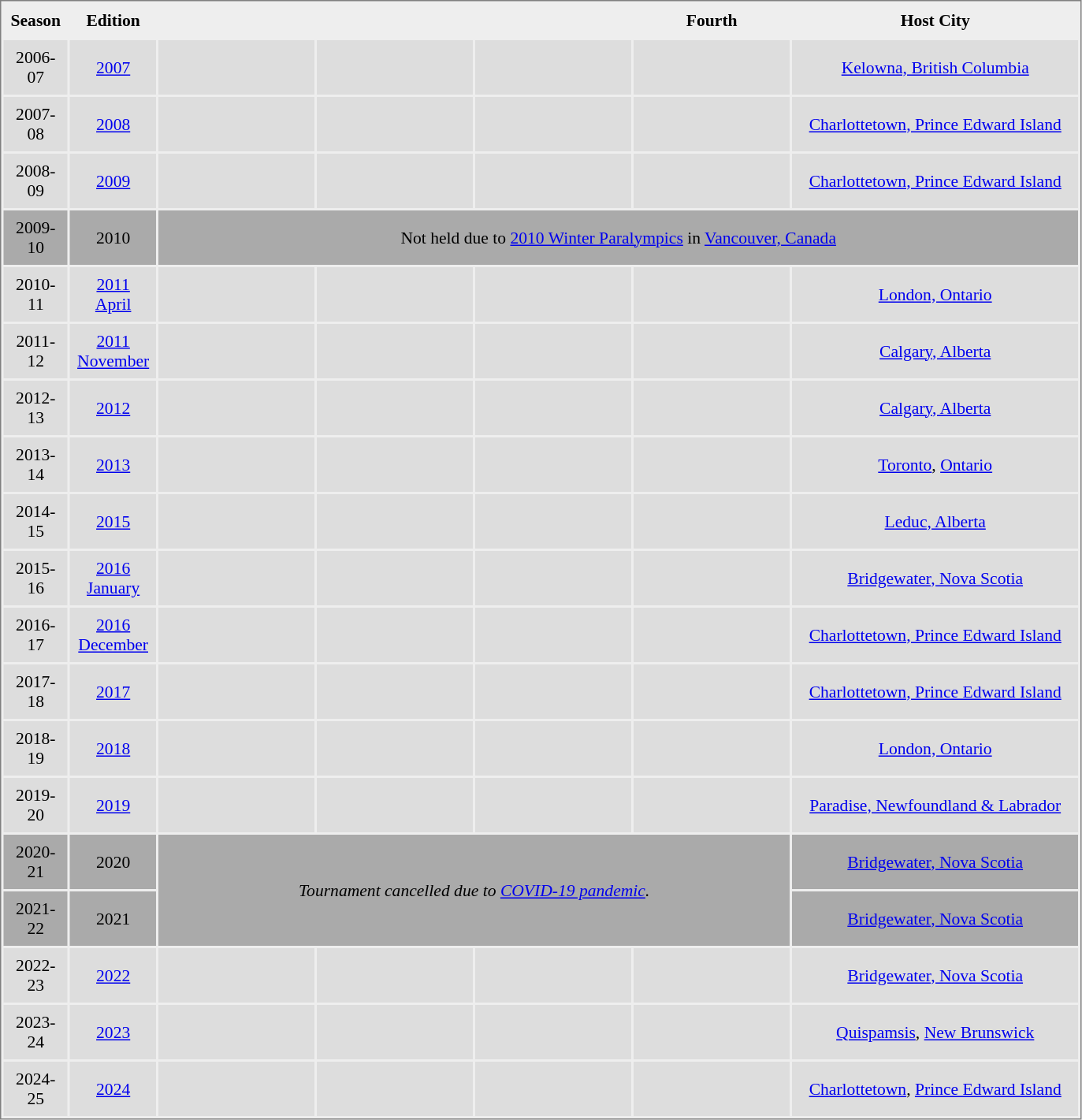<table cellpadding="6" style="font-size: 90%; border: 1px solid gray; text-align:center; background-color:#eee">
<tr>
<th width="40">Season</th>
<th width="35">Edition</th>
<th width="120"></th>
<th width="120"></th>
<th width="120"></th>
<th width="120">Fourth</th>
<th width="230">Host City</th>
</tr>
<tr bgcolor="#dddddd">
<td>2006-07</td>
<td><a href='#'>2007</a></td>
<td></td>
<td></td>
<td></td>
<td></td>
<td><a href='#'>Kelowna, British Columbia</a></td>
</tr>
<tr bgcolor="#dddddd">
<td>2007-08</td>
<td><a href='#'>2008</a></td>
<td></td>
<td></td>
<td></td>
<td></td>
<td><a href='#'>Charlottetown, Prince Edward Island</a></td>
</tr>
<tr bgcolor="#dddddd">
<td>2008-09</td>
<td><a href='#'>2009</a></td>
<td></td>
<td></td>
<td></td>
<td></td>
<td><a href='#'>Charlottetown, Prince Edward Island</a></td>
</tr>
<tr bgcolor="#aaaaaa">
<td>2009-10</td>
<td>2010</td>
<td colspan=5>Not held due to <a href='#'>2010 Winter Paralympics</a> in <a href='#'>Vancouver, Canada</a></td>
</tr>
<tr bgcolor="#dddddd">
<td>2010-11</td>
<td><a href='#'>2011 <br> April</a></td>
<td></td>
<td></td>
<td></td>
<td></td>
<td><a href='#'>London, Ontario</a></td>
</tr>
<tr bgcolor="#dddddd">
<td>2011-12</td>
<td><a href='#'>2011 November</a></td>
<td></td>
<td></td>
<td></td>
<td></td>
<td><a href='#'>Calgary, Alberta</a> </td>
</tr>
<tr bgcolor="#dddddd">
<td>2012-13</td>
<td><a href='#'>2012</a></td>
<td></td>
<td></td>
<td></td>
<td></td>
<td><a href='#'>Calgary, Alberta</a> </td>
</tr>
<tr bgcolor="#dddddd">
<td>2013-14</td>
<td><a href='#'>2013</a></td>
<td></td>
<td></td>
<td></td>
<td></td>
<td><a href='#'>Toronto</a>, <a href='#'>Ontario</a> </td>
</tr>
<tr bgcolor="#dddddd">
<td>2014-15</td>
<td><a href='#'>2015</a></td>
<td></td>
<td></td>
<td></td>
<td></td>
<td><a href='#'>Leduc, Alberta</a> </td>
</tr>
<tr bgcolor="#dddddd">
<td>2015-16</td>
<td><a href='#'>2016 January</a></td>
<td></td>
<td></td>
<td></td>
<td></td>
<td><a href='#'>Bridgewater, Nova Scotia</a></td>
</tr>
<tr bgcolor="#dddddd">
<td>2016-17</td>
<td><a href='#'>2016 December</a></td>
<td></td>
<td></td>
<td></td>
<td></td>
<td><a href='#'>Charlottetown, Prince Edward Island</a></td>
</tr>
<tr bgcolor="#dddddd">
<td>2017-18</td>
<td><a href='#'>2017</a></td>
<td></td>
<td></td>
<td></td>
<td></td>
<td><a href='#'>Charlottetown, Prince Edward Island</a></td>
</tr>
<tr bgcolor="#dddddd">
<td>2018-19</td>
<td><a href='#'>2018</a></td>
<td></td>
<td></td>
<td></td>
<td></td>
<td><a href='#'>London, Ontario</a></td>
</tr>
<tr bgcolor="#dddddd">
<td>2019-20</td>
<td><a href='#'>2019</a></td>
<td></td>
<td></td>
<td></td>
<td></td>
<td><a href='#'>Paradise, Newfoundland & Labrador</a></td>
</tr>
<tr bgcolor="#aaaaaa">
<td>2020-21</td>
<td>2020</td>
<td rowspan=2 colspan=4 !align=center><em>Tournament cancelled due to <a href='#'>COVID-19 pandemic</a>.</em></td>
<td><a href='#'>Bridgewater, Nova Scotia</a></td>
</tr>
<tr bgcolor="#aaaaaa">
<td>2021-22</td>
<td>2021</td>
<td><a href='#'>Bridgewater, Nova Scotia</a></td>
</tr>
<tr bgcolor="#dddddd">
<td>2022-23</td>
<td><a href='#'>2022</a></td>
<td></td>
<td></td>
<td></td>
<td></td>
<td><a href='#'>Bridgewater, Nova Scotia</a></td>
</tr>
<tr bgcolor="#dddddd">
<td>2023-24</td>
<td><a href='#'>2023</a></td>
<td></td>
<td></td>
<td></td>
<td></td>
<td><a href='#'>Quispamsis</a>, <a href='#'>New Brunswick</a></td>
</tr>
<tr bgcolor="#dddddd">
<td>2024-25</td>
<td><a href='#'>2024</a></td>
<td></td>
<td></td>
<td></td>
<td></td>
<td><a href='#'>Charlottetown</a>, <a href='#'>Prince Edward Island</a></td>
</tr>
</table>
